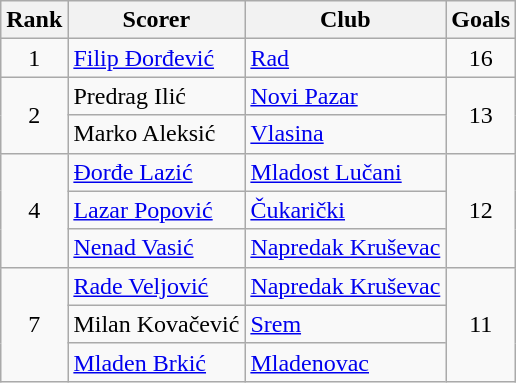<table class="wikitable">
<tr>
<th>Rank</th>
<th>Scorer</th>
<th>Club</th>
<th>Goals</th>
</tr>
<tr>
<td align="center">1</td>
<td> <a href='#'>Filip Đorđević</a></td>
<td><a href='#'>Rad</a></td>
<td align="center">16</td>
</tr>
<tr>
<td rowspan="2" align="center">2</td>
<td> Predrag Ilić</td>
<td><a href='#'>Novi Pazar</a></td>
<td rowspan="2" align="center">13</td>
</tr>
<tr>
<td> Marko Aleksić</td>
<td><a href='#'>Vlasina</a></td>
</tr>
<tr>
<td rowspan="3" align="center">4</td>
<td> <a href='#'>Đorđe Lazić</a></td>
<td><a href='#'>Mladost Lučani</a></td>
<td rowspan="3" align="center">12</td>
</tr>
<tr>
<td> <a href='#'>Lazar Popović</a></td>
<td><a href='#'>Čukarički</a></td>
</tr>
<tr>
<td> <a href='#'>Nenad Vasić</a></td>
<td><a href='#'>Napredak Kruševac</a></td>
</tr>
<tr>
<td rowspan="3" align="center">7</td>
<td> <a href='#'>Rade Veljović</a></td>
<td><a href='#'>Napredak Kruševac</a></td>
<td rowspan="3" align="center">11</td>
</tr>
<tr>
<td> Milan Kovačević</td>
<td><a href='#'>Srem</a></td>
</tr>
<tr>
<td> <a href='#'>Mladen Brkić</a></td>
<td><a href='#'>Mladenovac</a></td>
</tr>
</table>
